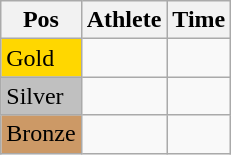<table class="wikitable">
<tr>
<th>Pos</th>
<th>Athlete</th>
<th>Time</th>
</tr>
<tr>
<td bgcolor="gold">Gold</td>
<td></td>
<td></td>
</tr>
<tr>
<td bgcolor="silver">Silver</td>
<td></td>
<td></td>
</tr>
<tr>
<td bgcolor="CC9966">Bronze</td>
<td></td>
<td></td>
</tr>
</table>
